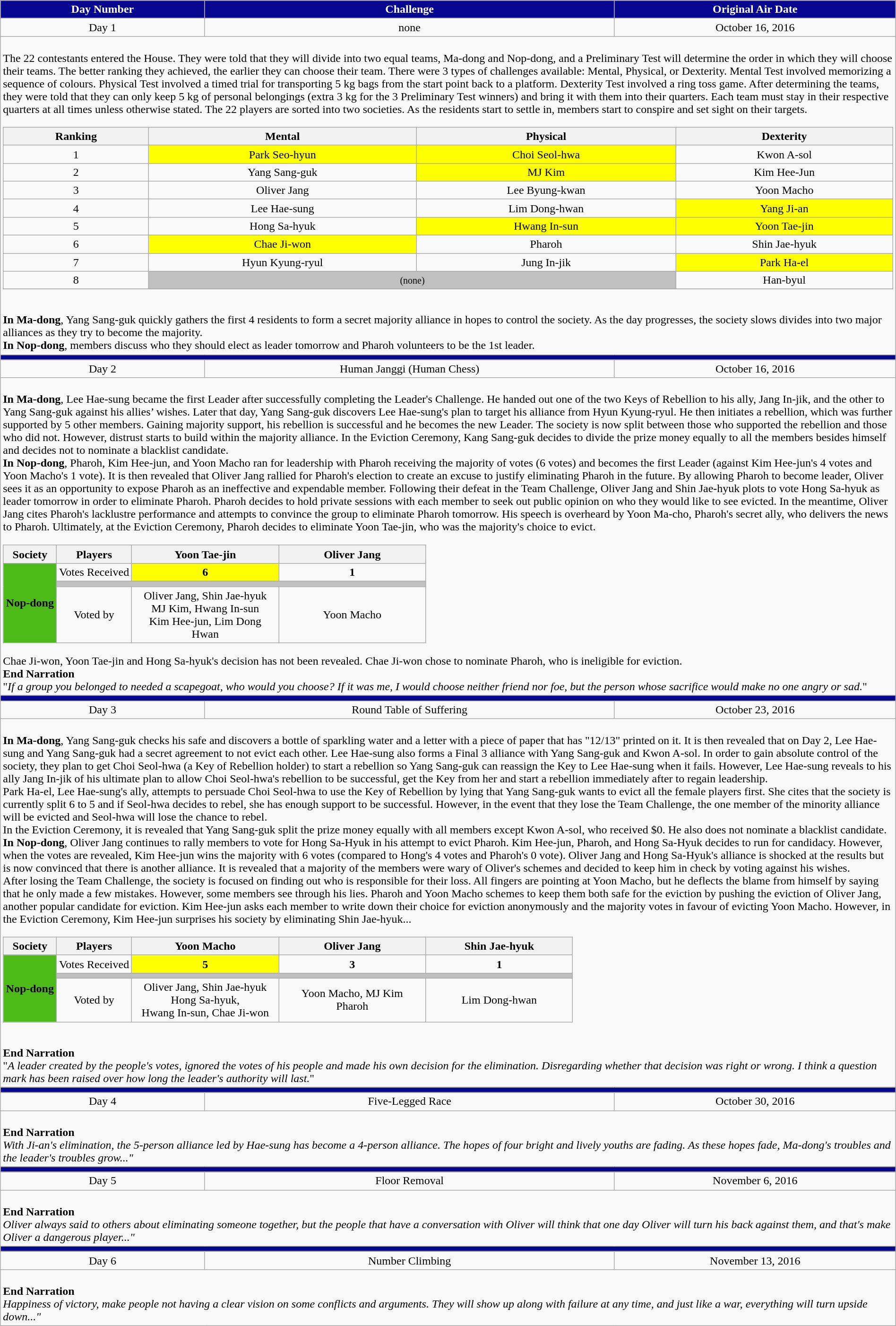<table class="wikitable plainrowheaders" style="width: 100%">
<tr>
<th style="background: #07078f; color: #ffffff;">Day Number</th>
<th style="background: #07078f; color: #ffffff;">Challenge</th>
<th style="background: #07078f; color: #ffffff;">Original Air Date</th>
</tr>
<tr align=center>
<td>Day 1</td>
<td>none</td>
<td>October 16, 2016</td>
</tr>
<tr>
<td colspan=3><br>The 22 contestants entered the House. They were told that they will divide into two equal teams, Ma-dong and Nop-dong, and a Preliminary Test will determine the order in which they will choose their teams. The better ranking they achieved, the earlier they can choose their team. There were 3 types of challenges available: Mental, Physical, or Dexterity. Mental Test involved memorizing a sequence of colours. Physical Test involved a timed trial for transporting 5 kg bags from the start point back to a platform. Dexterity Test involved a ring toss game. After determining the teams, they were told that they can only keep 5 kg of personal belongings (extra 3 kg for the 3 Preliminary Test winners) and bring it with them into their quarters. Each team must stay in their respective quarters at all times unless otherwise stated.
The 22 players are sorted into two societies. As the residents start to settle in, members start to conspire and set sight on their targets.<br><table class="wikitable plainrowheaders" style="text-align:center; width: 100%;">
<tr>
<th>Ranking</th>
<th>Mental</th>
<th>Physical</th>
<th>Dexterity</th>
</tr>
<tr>
<td>1</td>
<td style="background:#FDFF00">Park Seo-hyun</td>
<td style="background:#FDFF00">Choi Seol-hwa</td>
<td>Kwon A-sol</td>
</tr>
<tr>
<td>2</td>
<td>Yang Sang-guk</td>
<td style="background:#FDFF00">MJ Kim</td>
<td>Kim Hee-Jun</td>
</tr>
<tr>
<td>3</td>
<td>Oliver Jang</td>
<td>Lee Byung-kwan</td>
<td>Yoon Macho</td>
</tr>
<tr>
<td>4</td>
<td>Lee Hae-sung</td>
<td>Lim Dong-hwan</td>
<td style="background:#FDFF00">Yang Ji-an</td>
</tr>
<tr>
<td>5</td>
<td>Hong Sa-hyuk</td>
<td style="background:#FDFF00">Hwang In-sun</td>
<td style="background:#FDFF00">Yoon Tae-jin</td>
</tr>
<tr>
<td>6</td>
<td style="background:#FDFF00">Chae Ji-won</td>
<td>Pharoh</td>
<td>Shin Jae-hyuk</td>
</tr>
<tr>
<td>7</td>
<td>Hyun Kyung-ryul</td>
<td>Jung In-jik</td>
<td style="background:#FDFF00">Park Ha-el</td>
</tr>
<tr>
<td>8</td>
<td colspan=2; style="background:silver"><small>(none)</small></td>
<td>Han-byul</td>
</tr>
<tr>
</tr>
</table>
<br><strong>In Ma-dong</strong>, Yang Sang-guk quickly gathers the first 4 residents to form a secret majority alliance in hopes to control the society. As the day progresses, the society slows divides into two major alliances as they try to become the majority.
<br><strong>In Nop-dong</strong>, members discuss who they should elect as leader tomorrow and Pharoh volunteers to be the 1st leader.</td>
</tr>
<tr>
<td colspan=3; style="background:#07078f"></td>
</tr>
<tr align=center>
<td>Day 2</td>
<td>Human Janggi (Human Chess)</td>
<td>October 16, 2016</td>
</tr>
<tr>
<td colspan=3><br><strong>In Ma-dong</strong>, Lee Hae-sung became the first Leader after successfully completing the Leader's Challenge. He handed out one of the two Keys of Rebellion to his ally, Jang In-jik, and the other to Yang Sang-guk against his allies’ wishes. Later that day, Yang Sang-guk discovers Lee Hae-sung's plan to target his alliance from Hyun Kyung-ryul. He then initiates a rebellion, which was further supported by 5 other members. Gaining majority support, his rebellion is successful and he becomes the new Leader. The society is now split between those who supported the rebellion and those who did not. However, distrust starts to build within the majority alliance. In the Eviction Ceremony, Kang Sang-guk decides to divide the prize money equally to all the members besides himself and decides not to nominate a blacklist candidate.<br><strong>In Nop-dong</strong>, Pharoh, Kim Hee-jun, and Yoon Macho ran for leadership with Pharoh receiving the majority of votes (6 votes) and becomes the first Leader (against Kim Hee-jun's 4 votes and Yoon Macho's 1 vote). It is then revealed that Oliver Jang rallied for Pharoh's election to create an excuse to justify eliminating Pharoh in the future. By allowing Pharoh to become leader, Oliver sees it as an opportunity to expose Pharoh as an ineffective and expendable member. Following their defeat in the Team Challenge, Oliver Jang and Shin Jae-hyuk plots to vote Hong Sa-hyuk as leader tomorrow in order to eliminate Pharoh. Pharoh decides to hold private sessions with each member to seek out public opinion on who they would like to see evicted. In the meantime, Oliver Jang cites Pharoh's lacklustre performance and attempts to convince the group to eliminate Pharoh tomorrow. His speech is overheard by Yoon Ma-cho, Pharoh's secret ally, who delivers the news to Pharoh. Ultimately, at the Eviction Ceremony, Pharoh decides to eliminate Yoon Tae-jin, who was the majority's choice to evict.<br><table class="wikitable plainrowheaders" style="text-align:center">
<tr>
<th>Society</th>
<th>Players</th>
<th scope="col" style="width: 200px;"><strong>Yoon Tae-jin</strong></th>
<th scope="col" style="width: 200px;"><strong>Oliver Jang</strong></th>
</tr>
<tr>
<td rowspan=3; style="background:#4CBB17"><strong>Nop-dong</strong></td>
<td>Votes Received</td>
<td style="background:#FDFF00"><strong>6</strong></td>
<td><strong>1</strong></td>
</tr>
<tr>
<td colspan=3; style="background:silver"></td>
</tr>
<tr>
<td>Voted by</td>
<td>Oliver Jang, Shin Jae-hyuk <br> MJ Kim, Hwang In-sun <br> Kim Hee-jun, Lim Dong Hwan</td>
<td>Yoon Macho</td>
</tr>
</table>
Chae Ji-won, Yoon Tae-jin and Hong Sa-hyuk's decision has not been revealed. Chae Ji-won chose to nominate Pharoh, who is ineligible for eviction.
<br><strong>End Narration</strong><br>"<em>If a group you belonged to needed a scapegoat, who would you choose? If it was me, I would choose neither friend nor foe, but the person whose sacrifice would make no one angry or sad.</em>"</td>
</tr>
<tr>
<td colspan=3; style="background:#07078f"></td>
</tr>
<tr align=center>
<td>Day 3</td>
<td>Round Table of Suffering</td>
<td>October 23, 2016</td>
</tr>
<tr>
<td colspan=3><br><strong>In Ma-dong</strong>, Yang Sang-guk checks his safe and discovers a bottle of sparkling water and a letter with a piece of paper that has "12/13" printed on it. It is then revealed that on Day 2, Lee Hae-sung and Yang Sang-guk had a secret agreement to not evict each other. Lee Hae-sung also forms a Final 3 alliance with Yang Sang-guk and Kwon A-sol. In order to gain absolute control of the society, they plan to get Choi Seol-hwa (a Key of Rebellion holder) to start a rebellion so Yang Sang-guk can reassign the Key to Lee Hae-sung when it fails. However, Lee Hae-sung reveals to his ally Jang In-jik of his ultimate plan to allow Choi Seol-hwa's rebellion to be successful, get the Key from her and start a rebellion immediately after to regain leadership.<br>Park Ha-el, Lee Hae-sung's ally, attempts to persuade Choi Seol-hwa to use the Key of Rebellion by lying that Yang Sang-guk wants to evict all the female players first. She cites that the society is currently split 6 to 5 and if Seol-hwa decides to rebel, she has enough support to be successful. However, in the event that they lose the Team Challenge, the one member of the minority alliance will be evicted and Seol-hwa will lose the chance to rebel.<br>In the Eviction Ceremony, it is revealed that Yang Sang-guk split the prize money equally with all members except Kwon A-sol, who received $0. He also does not nominate a blacklist candidate.<br><strong>In Nop-dong</strong>, Oliver Jang continues to rally members to vote for Hong Sa-Hyuk in his attempt to evict Pharoh. Kim Hee-jun, Pharoh, and Hong Sa-Hyuk decides to run for candidacy. However, when the votes are revealed, Kim Hee-jun wins the majority with 6 votes (compared to Hong's 4 votes and Pharoh's 0 vote). Oliver Jang and Hong Sa-Hyuk's alliance is shocked at the results but is now convinced that there is another alliance. It is revealed that a majority of the members were wary of Oliver's schemes and decided to keep him in check by voting against his wishes.<br>After losing the Team Challenge, the society is focused on finding out who is responsible for their loss. All fingers are pointing at Yoon Macho, but he deflects the blame from himself by saying that he only made a few mistakes. However, some members see through his lies. Pharoh and Yoon Macho schemes to keep them both safe for the eviction by pushing the eviction of Oliver Jang, another popular candidate for eviction. Kim Hee-jun asks each member to write down their choice for eviction anonymously and the majority votes in favour of evicting Yoon Macho. However, in the Eviction Ceremony, Kim Hee-jun surprises his society by eliminating Shin Jae-hyuk...<br><table class="wikitable plainrowheaders" style="text-align:center">
<tr>
<th>Society</th>
<th>Players</th>
<th scope="col" style="width: 200px;"><strong>Yoon Macho</strong></th>
<th scope="col" style="width: 200px;"><strong>Oliver Jang</strong></th>
<th scope="col" style="width: 200px;"><strong>Shin Jae-hyuk</strong></th>
</tr>
<tr>
<td rowspan=3; style="background:#4CBB17"><strong>Nop-dong</strong></td>
<td>Votes Received</td>
<td style="background:#FDFF00"><strong>5</strong></td>
<td><strong>3</strong></td>
<td><strong>1</strong></td>
</tr>
<tr>
<td colspan=4; style="background:silver"></td>
</tr>
<tr>
<td>Voted by</td>
<td>Oliver Jang, Shin Jae-hyuk <br> Hong Sa-hyuk, <br> Hwang In-sun, Chae Ji-won</td>
<td>Yoon Macho, MJ Kim <br> Pharoh</td>
<td>Lim Dong-hwan</td>
</tr>
</table>
<br><strong>End Narration</strong><br>"<em>A leader created by the people's votes, ignored the votes of his people and made his own decision for the elimination. Disregarding whether that decision was right or wrong. I think a question mark has been raised over how long the leader's authority will last.</em>"</td>
</tr>
<tr>
<td colspan=3; style="background:#07078f"></td>
</tr>
<tr align=center>
<td>Day 4</td>
<td>Five-Legged Race</td>
<td>October 30, 2016</td>
</tr>
<tr>
<td colspan=3><br><strong>End Narration</strong><br><em>With Ji-an's elimination, the 5-person alliance led by Hae-sung has become a 4-person alliance. The hopes of four bright and lively youths are fading. As these hopes fade, Ma-dong's troubles and the leader's troubles grow..."</em></td>
</tr>
<tr>
<td colspan=3; style="background:#07078f"></td>
</tr>
<tr align=center>
<td>Day 5</td>
<td>Floor Removal</td>
<td>November 6, 2016</td>
</tr>
<tr>
<td colspan=3><br><strong>End Narration</strong><br><em>Oliver always said to others about eliminating someone together, but the people that have a conversation with Oliver will think that one day Oliver will turn his back against them, and that's make Oliver a dangerous player..."</em></td>
</tr>
<tr>
<td colspan=3; style="background:#07078f"></td>
</tr>
<tr align=center>
<td>Day 6</td>
<td>Number Climbing</td>
<td>November 13, 2016</td>
</tr>
<tr>
<td colspan=3><br><strong>End Narration</strong><br><em>Happiness of victory, make people not having a clear vision on some conflicts and arguments. They will show up along with failure at any time, and just like a war, everything will turn upside down..."</em></td>
</tr>
</table>
